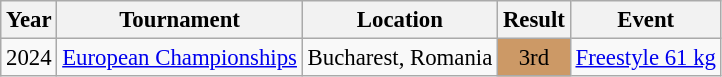<table class="wikitable" style="font-size:95%;">
<tr>
<th>Year</th>
<th>Tournament</th>
<th>Location</th>
<th>Result</th>
<th>Event</th>
</tr>
<tr>
<td>2024</td>
<td><a href='#'>European Championships</a></td>
<td>Bucharest, Romania</td>
<td align="center" bgcolor="cc9966">3rd</td>
<td><a href='#'>Freestyle 61 kg</a></td>
</tr>
</table>
